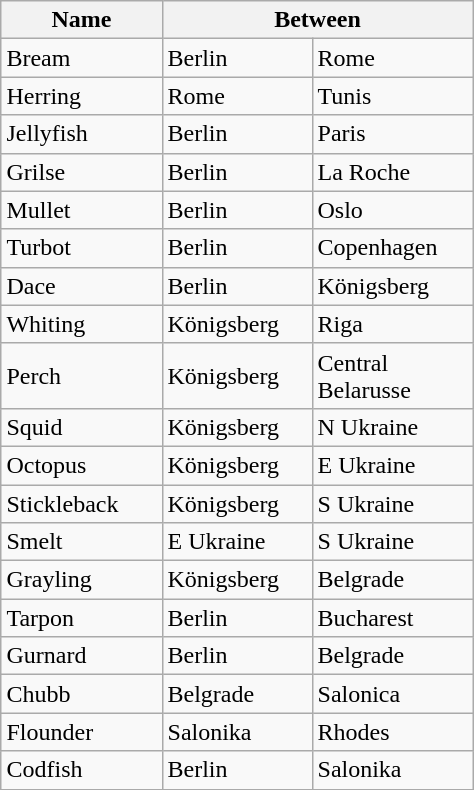<table class="wikitable" | border=1 | style="margin: 1em auto 1em auto">
<tr>
<th width="100pt" align="center">Name</th>
<th width="200pt" colspan="2" align="center">Between</th>
</tr>
<tr>
<td>Bream</td>
<td>Berlin</td>
<td width="100pt">Rome</td>
</tr>
<tr>
<td>Herring</td>
<td>Rome</td>
<td>Tunis</td>
</tr>
<tr>
<td>Jellyfish</td>
<td>Berlin</td>
<td>Paris</td>
</tr>
<tr>
<td>Grilse</td>
<td>Berlin</td>
<td>La Roche</td>
</tr>
<tr>
<td>Mullet</td>
<td>Berlin</td>
<td>Oslo</td>
</tr>
<tr>
<td>Turbot</td>
<td>Berlin</td>
<td>Copenhagen</td>
</tr>
<tr>
<td>Dace</td>
<td>Berlin</td>
<td>Königsberg</td>
</tr>
<tr>
<td>Whiting</td>
<td>Königsberg</td>
<td>Riga</td>
</tr>
<tr>
<td>Perch</td>
<td>Königsberg</td>
<td>Central Belarusse</td>
</tr>
<tr>
<td>Squid</td>
<td>Königsberg</td>
<td>N Ukraine</td>
</tr>
<tr>
<td>Octopus</td>
<td>Königsberg</td>
<td>E Ukraine</td>
</tr>
<tr>
<td>Stickleback</td>
<td>Königsberg</td>
<td>S Ukraine</td>
</tr>
<tr>
<td>Smelt</td>
<td>E Ukraine</td>
<td>S Ukraine</td>
</tr>
<tr>
<td>Grayling</td>
<td>Königsberg</td>
<td>Belgrade</td>
</tr>
<tr>
<td>Tarpon</td>
<td>Berlin</td>
<td>Bucharest</td>
</tr>
<tr>
<td>Gurnard</td>
<td>Berlin</td>
<td>Belgrade</td>
</tr>
<tr>
<td>Chubb</td>
<td>Belgrade</td>
<td>Salonica</td>
</tr>
<tr>
<td>Flounder</td>
<td>Salonika</td>
<td>Rhodes</td>
</tr>
<tr>
<td>Codfish</td>
<td>Berlin</td>
<td>Salonika</td>
</tr>
<tr>
</tr>
</table>
